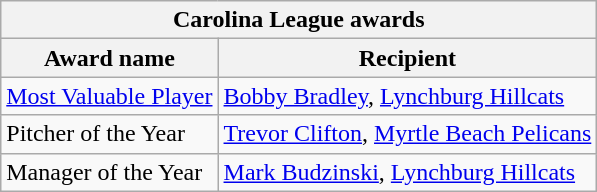<table class="wikitable">
<tr>
<th colspan="2">Carolina League awards</th>
</tr>
<tr>
<th>Award name</th>
<th>Recipient</th>
</tr>
<tr>
<td><a href='#'>Most Valuable Player</a></td>
<td><a href='#'>Bobby Bradley</a>, <a href='#'>Lynchburg Hillcats</a></td>
</tr>
<tr>
<td>Pitcher of the Year</td>
<td><a href='#'>Trevor Clifton</a>, <a href='#'>Myrtle Beach Pelicans</a></td>
</tr>
<tr>
<td>Manager of the Year</td>
<td><a href='#'>Mark Budzinski</a>, <a href='#'>Lynchburg Hillcats</a></td>
</tr>
</table>
